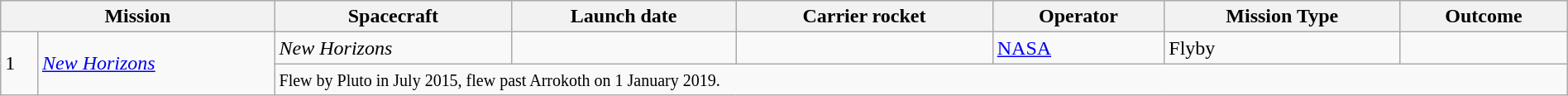<table class="wikitable sortable" style="width:100%">
<tr>
<th colspan="2">Mission</th>
<th>Spacecraft</th>
<th>Launch date</th>
<th>Carrier rocket</th>
<th>Operator</th>
<th>Mission Type</th>
<th>Outcome</th>
</tr>
<tr>
<td rowspan="2">1</td>
<td rowspan="2"><em><a href='#'>New Horizons</a></em></td>
<td><em>New Horizons</em></td>
<td></td>
<td></td>
<td> <a href='#'>NASA</a></td>
<td>Flyby</td>
<td></td>
</tr>
<tr>
<td colspan="6"><small>Flew by Pluto in July 2015, flew past Arrokoth on 1 January 2019.</small></td>
</tr>
</table>
